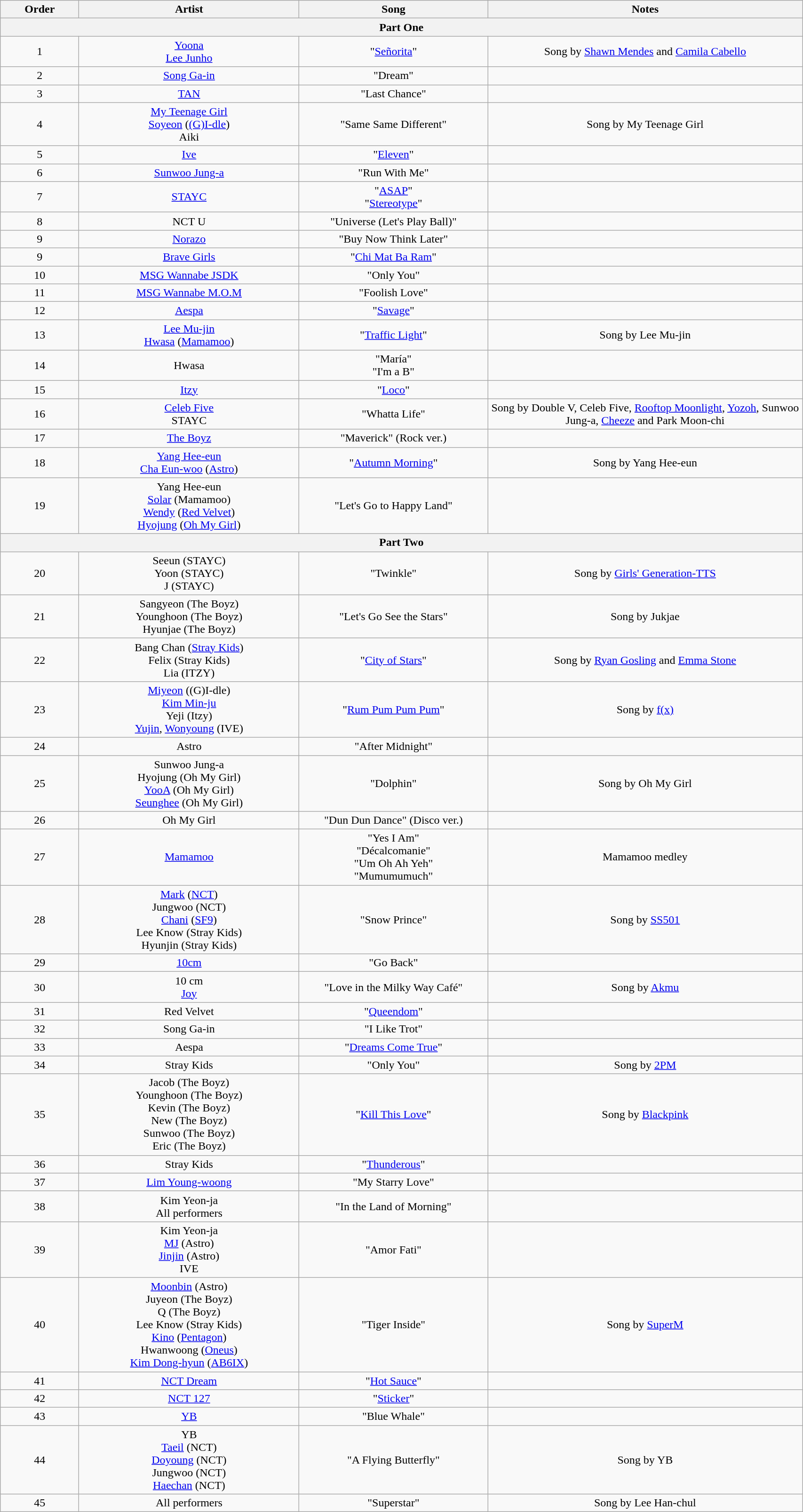<table class="wikitable" style="text-align:center; width:90%;">
<tr>
<th width="5%">Order</th>
<th width="14%">Artist</th>
<th width="12%">Song</th>
<th width="20%">Notes</th>
</tr>
<tr>
<th colspan="4">Part One</th>
</tr>
<tr>
<td>1</td>
<td><a href='#'>Yoona</a> <br> <a href='#'>Lee Junho</a></td>
<td>"<a href='#'>Señorita</a>"</td>
<td>Song by <a href='#'>Shawn Mendes</a> and <a href='#'>Camila Cabello</a></td>
</tr>
<tr>
<td>2</td>
<td><a href='#'>Song Ga-in</a></td>
<td>"Dream"</td>
<td></td>
</tr>
<tr>
<td>3</td>
<td><a href='#'>TAN</a></td>
<td>"Last Chance"</td>
<td></td>
</tr>
<tr>
<td>4</td>
<td><a href='#'>My Teenage Girl</a> <br> <a href='#'>Soyeon</a> (<a href='#'>(G)I-dle</a>) <br> Aiki</td>
<td>"Same Same Different"</td>
<td>Song by My Teenage Girl</td>
</tr>
<tr>
<td>5</td>
<td><a href='#'>Ive</a></td>
<td>"<a href='#'>Eleven</a>"</td>
<td></td>
</tr>
<tr>
<td>6</td>
<td><a href='#'>Sunwoo Jung-a</a></td>
<td>"Run With Me"</td>
<td></td>
</tr>
<tr>
<td>7</td>
<td><a href='#'>STAYC</a></td>
<td>"<a href='#'>ASAP</a>" <br> "<a href='#'>Stereotype</a>"</td>
<td></td>
</tr>
<tr>
<td>8</td>
<td>NCT U</td>
<td>"Universe (Let's Play Ball)"</td>
<td></td>
</tr>
<tr>
<td>9</td>
<td><a href='#'>Norazo</a></td>
<td>"Buy Now Think Later"</td>
<td></td>
</tr>
<tr>
<td>9</td>
<td><a href='#'>Brave Girls</a></td>
<td>"<a href='#'>Chi Mat Ba Ram</a>"</td>
<td></td>
</tr>
<tr>
<td>10</td>
<td><a href='#'>MSG Wannabe JSDK</a></td>
<td>"Only You"</td>
<td></td>
</tr>
<tr>
<td>11</td>
<td><a href='#'>MSG Wannabe M.O.M</a></td>
<td>"Foolish Love"</td>
<td></td>
</tr>
<tr>
<td>12</td>
<td><a href='#'>Aespa</a></td>
<td>"<a href='#'>Savage</a>"</td>
<td></td>
</tr>
<tr>
<td>13</td>
<td><a href='#'>Lee Mu-jin</a> <br> <a href='#'>Hwasa</a> (<a href='#'>Mamamoo</a>)</td>
<td>"<a href='#'>Traffic Light</a>"</td>
<td>Song by Lee Mu-jin</td>
</tr>
<tr>
<td>14</td>
<td>Hwasa</td>
<td>"María"<br>"I'm a B"</td>
<td></td>
</tr>
<tr>
<td>15</td>
<td><a href='#'>Itzy</a></td>
<td>"<a href='#'>Loco</a>"</td>
<td></td>
</tr>
<tr>
<td>16</td>
<td><a href='#'>Celeb Five</a><br> STAYC</td>
<td>"Whatta Life"</td>
<td>Song by Double V, Celeb Five, <a href='#'>Rooftop Moonlight</a>, <a href='#'>Yozoh</a>, Sunwoo Jung-a, <a href='#'>Cheeze</a> and Park Moon-chi</td>
</tr>
<tr>
<td>17</td>
<td><a href='#'>The Boyz</a></td>
<td>"Maverick" (Rock ver.)</td>
<td></td>
</tr>
<tr>
<td>18</td>
<td><a href='#'>Yang Hee-eun</a> <br> <a href='#'>Cha Eun-woo</a> (<a href='#'>Astro</a>)</td>
<td>"<a href='#'>Autumn Morning</a>"</td>
<td>Song by Yang Hee-eun</td>
</tr>
<tr>
<td>19</td>
<td>Yang Hee-eun <br> <a href='#'>Solar</a> (Mamamoo) <br> <a href='#'>Wendy</a> (<a href='#'>Red Velvet</a>) <br> <a href='#'>Hyojung</a> (<a href='#'>Oh My Girl</a>)</td>
<td>"Let's Go to Happy Land"</td>
<td></td>
</tr>
<tr>
<th colspan="4">Part Two</th>
</tr>
<tr>
<td>20</td>
<td>Seeun (STAYC) <br> Yoon (STAYC) <br> J (STAYC)</td>
<td>"Twinkle"</td>
<td>Song by <a href='#'>Girls' Generation-TTS</a></td>
</tr>
<tr>
<td>21</td>
<td>Sangyeon (The Boyz) <br> Younghoon (The Boyz) <br> Hyunjae (The Boyz)</td>
<td>"Let's Go See the Stars"</td>
<td>Song by Jukjae</td>
</tr>
<tr>
<td>22</td>
<td>Bang Chan (<a href='#'>Stray Kids</a>) <br> Felix (Stray Kids) <br> Lia (ITZY)</td>
<td>"<a href='#'>City of Stars</a>"</td>
<td>Song by <a href='#'>Ryan Gosling</a> and <a href='#'>Emma Stone</a></td>
</tr>
<tr>
<td>23</td>
<td><a href='#'>Miyeon</a> ((G)I-dle)<br><a href='#'>Kim Min-ju</a><br>Yeji (Itzy)<br><a href='#'>Yujin</a>, <a href='#'>Wonyoung</a> (IVE)</td>
<td>"<a href='#'>Rum Pum Pum Pum</a>"</td>
<td>Song by <a href='#'>f(x)</a></td>
</tr>
<tr>
<td>24</td>
<td>Astro</td>
<td>"After Midnight"</td>
<td></td>
</tr>
<tr>
<td>25</td>
<td>Sunwoo Jung-a<br>Hyojung (Oh My Girl) <br> <a href='#'>YooA</a> (Oh My Girl) <br> <a href='#'>Seunghee</a> (Oh My Girl)</td>
<td>"Dolphin"</td>
<td>Song by Oh My Girl</td>
</tr>
<tr>
<td>26</td>
<td>Oh My Girl</td>
<td>"Dun Dun Dance" (Disco ver.)</td>
<td></td>
</tr>
<tr>
<td>27</td>
<td><a href='#'>Mamamoo</a></td>
<td>"Yes I Am"<br>"Décalcomanie"<br>"Um Oh Ah Yeh"<br>"Mumumumuch"</td>
<td>Mamamoo medley</td>
</tr>
<tr>
<td>28</td>
<td><a href='#'>Mark</a> (<a href='#'>NCT</a>) <br> Jungwoo (NCT) <br> <a href='#'>Chani</a> (<a href='#'>SF9</a>) <br> Lee Know (Stray Kids) <br> Hyunjin (Stray Kids)</td>
<td>"Snow Prince"</td>
<td>Song by <a href='#'>SS501</a></td>
</tr>
<tr>
<td>29</td>
<td><a href='#'>10cm</a></td>
<td>"Go Back"</td>
<td></td>
</tr>
<tr>
<td>30</td>
<td>10 cm<br><a href='#'>Joy</a></td>
<td>"Love in the Milky Way Café"</td>
<td>Song by <a href='#'>Akmu</a></td>
</tr>
<tr>
<td>31</td>
<td>Red Velvet</td>
<td>"<a href='#'>Queendom</a>"</td>
<td></td>
</tr>
<tr>
<td>32</td>
<td>Song Ga-in</td>
<td>"I Like Trot"</td>
<td></td>
</tr>
<tr>
<td>33</td>
<td>Aespa</td>
<td>"<a href='#'>Dreams Come True</a>"</td>
<td></td>
</tr>
<tr>
<td>34</td>
<td>Stray Kids</td>
<td>"Only You"</td>
<td>Song by <a href='#'>2PM</a></td>
</tr>
<tr>
<td>35</td>
<td>Jacob (The Boyz) <br>  Younghoon (The Boyz) <br>  Kevin (The Boyz) <br>  New (The Boyz) <br>  Sunwoo (The Boyz) <br> Eric (The Boyz)</td>
<td>"<a href='#'>Kill This Love</a>"</td>
<td>Song by <a href='#'>Blackpink</a></td>
</tr>
<tr>
<td>36</td>
<td>Stray Kids</td>
<td>"<a href='#'>Thunderous</a>"</td>
<td></td>
</tr>
<tr>
<td>37</td>
<td><a href='#'>Lim Young-woong</a></td>
<td>"My Starry Love"</td>
<td></td>
</tr>
<tr>
<td>38</td>
<td>Kim Yeon-ja<br>All performers</td>
<td>"In the Land of Morning"</td>
<td></td>
</tr>
<tr>
<td>39</td>
<td>Kim Yeon-ja <br> <a href='#'>MJ</a> (Astro) <br> <a href='#'>Jinjin</a> (Astro) <br> IVE</td>
<td>"Amor Fati"</td>
<td></td>
</tr>
<tr>
<td>40</td>
<td><a href='#'>Moonbin</a> (Astro) <br> Juyeon (The Boyz) <br> Q (The Boyz) <br> Lee Know (Stray Kids) <br> <a href='#'>Kino</a> (<a href='#'>Pentagon</a>) <br> Hwanwoong (<a href='#'>Oneus</a>) <br> <a href='#'>Kim Dong-hyun</a> (<a href='#'>AB6IX</a>)</td>
<td>"Tiger Inside"</td>
<td>Song by <a href='#'>SuperM</a></td>
</tr>
<tr>
<td>41</td>
<td><a href='#'>NCT Dream</a></td>
<td>"<a href='#'>Hot Sauce</a>"</td>
<td></td>
</tr>
<tr>
<td>42</td>
<td><a href='#'>NCT 127</a></td>
<td>"<a href='#'>Sticker</a>"</td>
<td></td>
</tr>
<tr>
<td>43</td>
<td><a href='#'>YB</a></td>
<td>"Blue Whale"</td>
<td></td>
</tr>
<tr>
<td>44</td>
<td>YB <br> <a href='#'>Taeil</a> (NCT) <br> <a href='#'>Doyoung</a> (NCT) <br> Jungwoo (NCT) <br> <a href='#'>Haechan</a> (NCT)</td>
<td>"A Flying Butterfly"</td>
<td>Song by YB</td>
</tr>
<tr>
<td>45</td>
<td>All performers</td>
<td>"Superstar"</td>
<td>Song by Lee Han-chul</td>
</tr>
</table>
